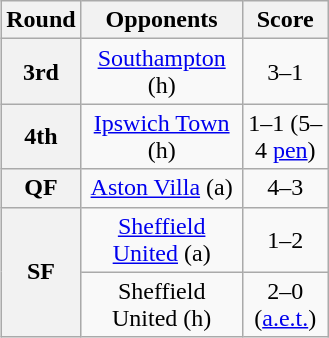<table class="wikitable plainrowheaders" style="text-align:center;margin-left:1em;float:right">
<tr>
<th scope="col" style="width:25px;">Round</th>
<th scope="col" style="width:100px;">Opponents</th>
<th scope="col" style="width:50px;">Score</th>
</tr>
<tr>
<th scope=row style="text-align:center">3rd</th>
<td><a href='#'>Southampton</a> (h)</td>
<td>3–1</td>
</tr>
<tr>
<th scope=row style="text-align:center">4th</th>
<td><a href='#'>Ipswich Town</a> (h)</td>
<td>1–1 (5–4 <a href='#'>pen</a>)</td>
</tr>
<tr>
<th scope=row style="text-align:center">QF</th>
<td><a href='#'>Aston Villa</a> (a)</td>
<td>4–3</td>
</tr>
<tr>
<th scope=row style="text-align:center" rowspan="2">SF</th>
<td><a href='#'>Sheffield United</a> (a)</td>
<td>1–2</td>
</tr>
<tr>
<td>Sheffield United (h)</td>
<td>2–0 (<a href='#'>a.e.t.</a>)</td>
</tr>
</table>
